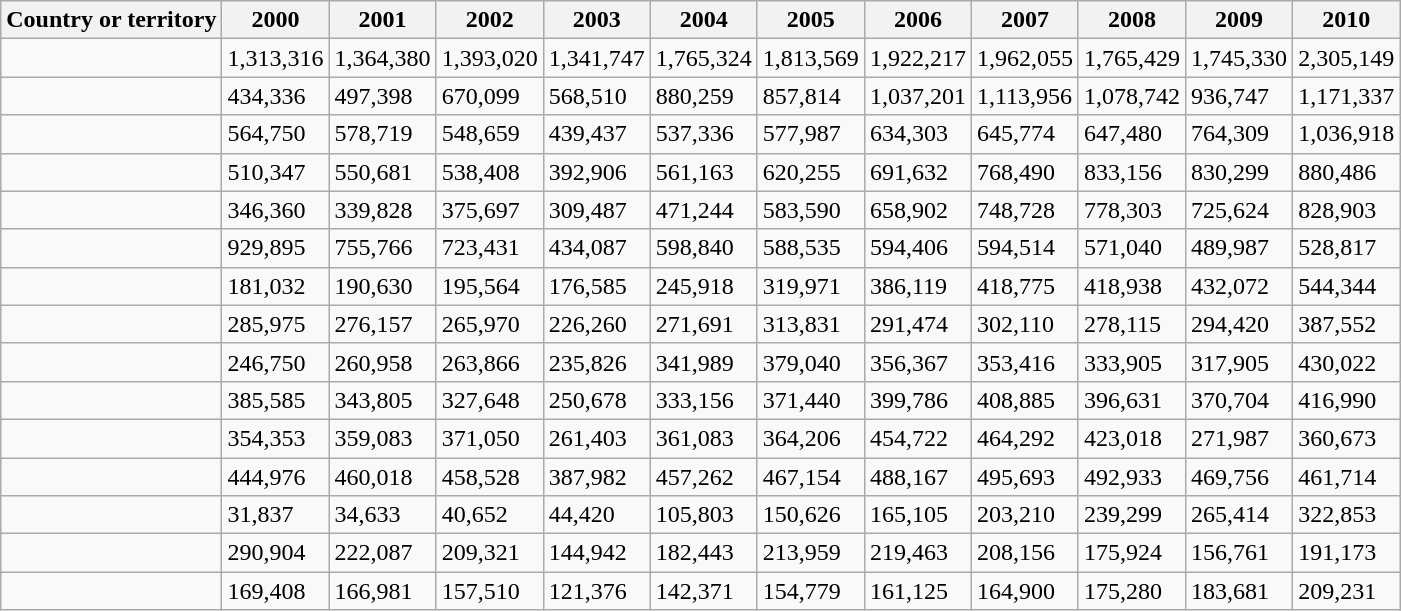<table class="wikitable sortable collapsible autocollapse static-row-numbers static-row-header-hash">
<tr>
<th>Country or territory</th>
<th>2000</th>
<th>2001</th>
<th>2002</th>
<th>2003</th>
<th>2004</th>
<th>2005</th>
<th>2006</th>
<th>2007</th>
<th>2008</th>
<th>2009</th>
<th>2010</th>
</tr>
<tr>
<td></td>
<td>1,313,316</td>
<td>1,364,380</td>
<td>1,393,020</td>
<td>1,341,747</td>
<td>1,765,324</td>
<td>1,813,569</td>
<td>1,922,217</td>
<td>1,962,055</td>
<td>1,765,429</td>
<td>1,745,330</td>
<td>2,305,149</td>
</tr>
<tr>
<td></td>
<td>434,336</td>
<td>497,398</td>
<td>670,099</td>
<td>568,510</td>
<td>880,259</td>
<td>857,814</td>
<td>1,037,201</td>
<td>1,113,956</td>
<td>1,078,742</td>
<td>936,747</td>
<td>1,171,337</td>
</tr>
<tr>
<td></td>
<td>564,750</td>
<td>578,719</td>
<td>548,659</td>
<td>439,437</td>
<td>537,336</td>
<td>577,987</td>
<td>634,303</td>
<td>645,774</td>
<td>647,480</td>
<td>764,309</td>
<td>1,036,918</td>
</tr>
<tr>
<td></td>
<td>510,347</td>
<td>550,681</td>
<td>538,408</td>
<td>392,906</td>
<td>561,163</td>
<td>620,255</td>
<td>691,632</td>
<td>768,490</td>
<td>833,156</td>
<td>830,299</td>
<td>880,486</td>
</tr>
<tr>
<td></td>
<td>346,360</td>
<td>339,828</td>
<td>375,697</td>
<td>309,487</td>
<td>471,244</td>
<td>583,590</td>
<td>658,902</td>
<td>748,728</td>
<td>778,303</td>
<td>725,624</td>
<td>828,903</td>
</tr>
<tr>
<td></td>
<td>929,895</td>
<td>755,766</td>
<td>723,431</td>
<td>434,087</td>
<td>598,840</td>
<td>588,535</td>
<td>594,406</td>
<td>594,514</td>
<td>571,040</td>
<td>489,987</td>
<td>528,817</td>
</tr>
<tr>
<td></td>
<td>181,032</td>
<td>190,630</td>
<td>195,564</td>
<td>176,585</td>
<td>245,918</td>
<td>319,971</td>
<td>386,119</td>
<td>418,775</td>
<td>418,938</td>
<td>432,072</td>
<td>544,344</td>
</tr>
<tr>
<td></td>
<td>285,975</td>
<td>276,157</td>
<td>265,970</td>
<td>226,260</td>
<td>271,691</td>
<td>313,831</td>
<td>291,474</td>
<td>302,110</td>
<td>278,115</td>
<td>294,420</td>
<td>387,552</td>
</tr>
<tr>
<td></td>
<td>246,750</td>
<td>260,958</td>
<td>263,866</td>
<td>235,826</td>
<td>341,989</td>
<td>379,040</td>
<td>356,367</td>
<td>353,416</td>
<td>333,905</td>
<td>317,905</td>
<td>430,022</td>
</tr>
<tr>
<td></td>
<td>385,585</td>
<td>343,805</td>
<td>327,648</td>
<td>250,678</td>
<td>333,156</td>
<td>371,440</td>
<td>399,786</td>
<td>408,885</td>
<td>396,631</td>
<td>370,704</td>
<td>416,990</td>
</tr>
<tr>
<td></td>
<td>354,353</td>
<td>359,083</td>
<td>371,050</td>
<td>261,403</td>
<td>361,083</td>
<td>364,206</td>
<td>454,722</td>
<td>464,292</td>
<td>423,018</td>
<td>271,987</td>
<td>360,673</td>
</tr>
<tr>
<td></td>
<td>444,976</td>
<td>460,018</td>
<td>458,528</td>
<td>387,982</td>
<td>457,262</td>
<td>467,154</td>
<td>488,167</td>
<td>495,693</td>
<td>492,933</td>
<td>469,756</td>
<td>461,714</td>
</tr>
<tr>
<td></td>
<td>31,837</td>
<td>34,633</td>
<td>40,652</td>
<td>44,420</td>
<td>105,803</td>
<td>150,626</td>
<td>165,105</td>
<td>203,210</td>
<td>239,299</td>
<td>265,414</td>
<td>322,853</td>
</tr>
<tr>
<td></td>
<td>290,904</td>
<td>222,087</td>
<td>209,321</td>
<td>144,942</td>
<td>182,443</td>
<td>213,959</td>
<td>219,463</td>
<td>208,156</td>
<td>175,924</td>
<td>156,761</td>
<td>191,173</td>
</tr>
<tr>
<td></td>
<td>169,408</td>
<td>166,981</td>
<td>157,510</td>
<td>121,376</td>
<td>142,371</td>
<td>154,779</td>
<td>161,125</td>
<td>164,900</td>
<td>175,280</td>
<td>183,681</td>
<td>209,231</td>
</tr>
</table>
